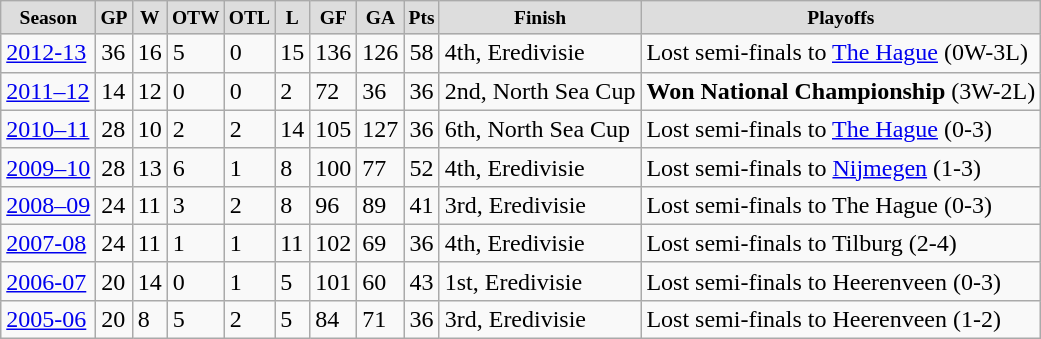<table class="wikitable">
<tr align="center" style="font-size: small; font-weight:bold; background-color:#dddddd; padding:5px;" |>
<td>Season</td>
<td>GP</td>
<td>W</td>
<td>OTW</td>
<td>OTL</td>
<td>L</td>
<td>GF</td>
<td>GA</td>
<td>Pts</td>
<td>Finish</td>
<td>Playoffs</td>
</tr>
<tr>
<td><a href='#'>2012-13</a></td>
<td>36</td>
<td>16</td>
<td>5</td>
<td>0</td>
<td>15</td>
<td>136</td>
<td>126</td>
<td>58</td>
<td>4th, Eredivisie</td>
<td>Lost semi-finals to <a href='#'>The Hague</a> (0W-3L)</td>
</tr>
<tr>
<td><a href='#'>2011–12</a></td>
<td>14</td>
<td>12</td>
<td>0</td>
<td>0</td>
<td>2</td>
<td>72</td>
<td>36</td>
<td>36</td>
<td>2nd, North Sea Cup</td>
<td><strong>Won National Championship</strong> (3W-2L)</td>
</tr>
<tr>
<td><a href='#'>2010–11</a></td>
<td>28</td>
<td>10</td>
<td>2</td>
<td>2</td>
<td>14</td>
<td>105</td>
<td>127</td>
<td>36</td>
<td>6th, North Sea Cup</td>
<td>Lost semi-finals to <a href='#'>The Hague</a> (0-3)</td>
</tr>
<tr>
<td><a href='#'>2009–10</a></td>
<td>28</td>
<td>13</td>
<td>6</td>
<td>1</td>
<td>8</td>
<td>100</td>
<td>77</td>
<td>52</td>
<td>4th, Eredivisie</td>
<td>Lost semi-finals to <a href='#'>Nijmegen</a> (1-3)</td>
</tr>
<tr>
<td><a href='#'>2008–09</a></td>
<td>24</td>
<td>11</td>
<td>3</td>
<td>2</td>
<td>8</td>
<td>96</td>
<td>89</td>
<td>41</td>
<td>3rd, Eredivisie</td>
<td>Lost semi-finals to The Hague (0-3)</td>
</tr>
<tr>
<td><a href='#'>2007-08</a></td>
<td>24</td>
<td>11</td>
<td>1</td>
<td>1</td>
<td>11</td>
<td>102</td>
<td>69</td>
<td>36</td>
<td>4th, Eredivisie</td>
<td>Lost semi-finals to Tilburg (2-4)</td>
</tr>
<tr>
<td><a href='#'>2006-07</a></td>
<td>20</td>
<td>14</td>
<td>0</td>
<td>1</td>
<td>5</td>
<td>101</td>
<td>60</td>
<td>43</td>
<td>1st, Eredivisie</td>
<td>Lost semi-finals to Heerenveen (0-3)</td>
</tr>
<tr>
<td><a href='#'>2005-06</a></td>
<td>20</td>
<td>8</td>
<td>5</td>
<td>2</td>
<td>5</td>
<td>84</td>
<td>71</td>
<td>36</td>
<td>3rd, Eredivisie</td>
<td>Lost semi-finals to Heerenveen (1-2)</td>
</tr>
</table>
